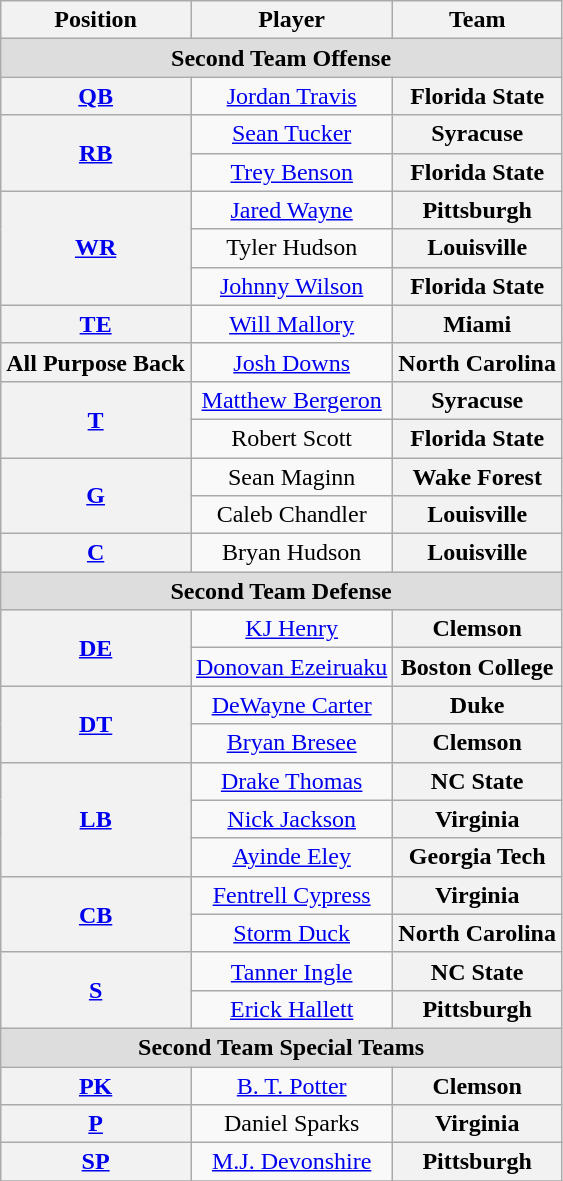<table class="wikitable">
<tr>
<th>Position</th>
<th>Player</th>
<th>Team</th>
</tr>
<tr>
<td colspan="4" style="text-align:center; background:#ddd;"><strong>Second Team Offense</strong></td>
</tr>
<tr style="text-align:center;">
<th rowspan="1"><a href='#'>QB</a></th>
<td><a href='#'>Jordan Travis</a></td>
<th style=>Florida State</th>
</tr>
<tr style="text-align:center;">
<th rowspan="2"><a href='#'>RB</a></th>
<td><a href='#'>Sean Tucker</a></td>
<th style=>Syracuse</th>
</tr>
<tr style="text-align:center;">
<td><a href='#'>Trey Benson</a></td>
<th style=>Florida State</th>
</tr>
<tr style="text-align:center;">
<th rowspan="3"><a href='#'>WR</a></th>
<td><a href='#'>Jared Wayne</a></td>
<th style=>Pittsburgh</th>
</tr>
<tr style="text-align:center;">
<td>Tyler Hudson</td>
<th style=>Louisville</th>
</tr>
<tr style="text-align:center;">
<td><a href='#'>Johnny Wilson</a></td>
<th style=>Florida State</th>
</tr>
<tr style="text-align:center;">
<th rowspan="1"><a href='#'>TE</a></th>
<td><a href='#'>Will Mallory</a></td>
<th style=>Miami</th>
</tr>
<tr style="text-align:center;">
<th rowspan="1">All Purpose Back</th>
<td><a href='#'>Josh Downs</a></td>
<th style=>North Carolina</th>
</tr>
<tr style="text-align:center;">
<th rowspan="2"><a href='#'>T</a></th>
<td><a href='#'>Matthew Bergeron</a></td>
<th style=>Syracuse</th>
</tr>
<tr style="text-align:center;">
<td>Robert Scott</td>
<th style=>Florida State</th>
</tr>
<tr style="text-align:center;">
<th rowspan="2"><a href='#'>G</a></th>
<td>Sean Maginn</td>
<th style=>Wake Forest</th>
</tr>
<tr style="text-align:center;">
<td>Caleb Chandler</td>
<th style=>Louisville</th>
</tr>
<tr style="text-align:center;">
<th rowspan="1"><a href='#'>C</a></th>
<td>Bryan Hudson</td>
<th style=>Louisville</th>
</tr>
<tr style="text-align:center;">
<td colspan="4" style="text-align:center; background:#ddd;"><strong>Second Team Defense</strong></td>
</tr>
<tr style="text-align:center;">
<th rowspan="2"><a href='#'>DE</a></th>
<td><a href='#'>KJ Henry</a></td>
<th style=>Clemson</th>
</tr>
<tr style="text-align:center;">
<td><a href='#'>Donovan Ezeiruaku</a></td>
<th style=>Boston College</th>
</tr>
<tr style="text-align:center;">
<th rowspan="2"><a href='#'>DT</a></th>
<td><a href='#'>DeWayne Carter</a></td>
<th style=>Duke</th>
</tr>
<tr style="text-align:center;">
<td><a href='#'>Bryan Bresee</a></td>
<th style=>Clemson</th>
</tr>
<tr style="text-align:center;">
<th rowspan="3"><a href='#'>LB</a></th>
<td><a href='#'>Drake Thomas</a></td>
<th style=>NC State</th>
</tr>
<tr style="text-align:center;">
<td><a href='#'>Nick Jackson</a></td>
<th style=>Virginia</th>
</tr>
<tr style="text-align:center;">
<td><a href='#'>Ayinde Eley</a></td>
<th style=>Georgia Tech</th>
</tr>
<tr style="text-align:center;">
<th rowspan="2"><a href='#'>CB</a></th>
<td><a href='#'>Fentrell Cypress</a></td>
<th style=>Virginia</th>
</tr>
<tr style="text-align:center;">
<td><a href='#'>Storm Duck</a></td>
<th style=>North Carolina</th>
</tr>
<tr style="text-align:center;">
<th rowspan="2"><a href='#'>S</a></th>
<td><a href='#'>Tanner Ingle</a></td>
<th style=>NC State</th>
</tr>
<tr style="text-align:center;">
<td><a href='#'>Erick Hallett</a></td>
<th style=>Pittsburgh</th>
</tr>
<tr>
<td colspan="4" style="text-align:center; background:#ddd;"><strong>Second Team Special Teams</strong></td>
</tr>
<tr style="text-align:center;">
<th rowspan="1"><a href='#'>PK</a></th>
<td><a href='#'>B. T. Potter</a></td>
<th style=>Clemson</th>
</tr>
<tr style="text-align:center;">
<th rowspan="1"><a href='#'>P</a></th>
<td>Daniel Sparks</td>
<th style=>Virginia</th>
</tr>
<tr style="text-align:center;">
<th rowspan="1"><a href='#'>SP</a></th>
<td><a href='#'>M.J. Devonshire</a></td>
<th style=>Pittsburgh</th>
</tr>
<tr>
</tr>
</table>
